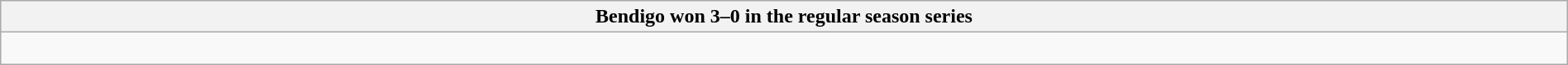<table class="wikitable collapsible collapsed" style="width:100%">
<tr>
<th>Bendigo won 3–0 in the regular season series</th>
</tr>
<tr>
<td><br>

</td>
</tr>
</table>
